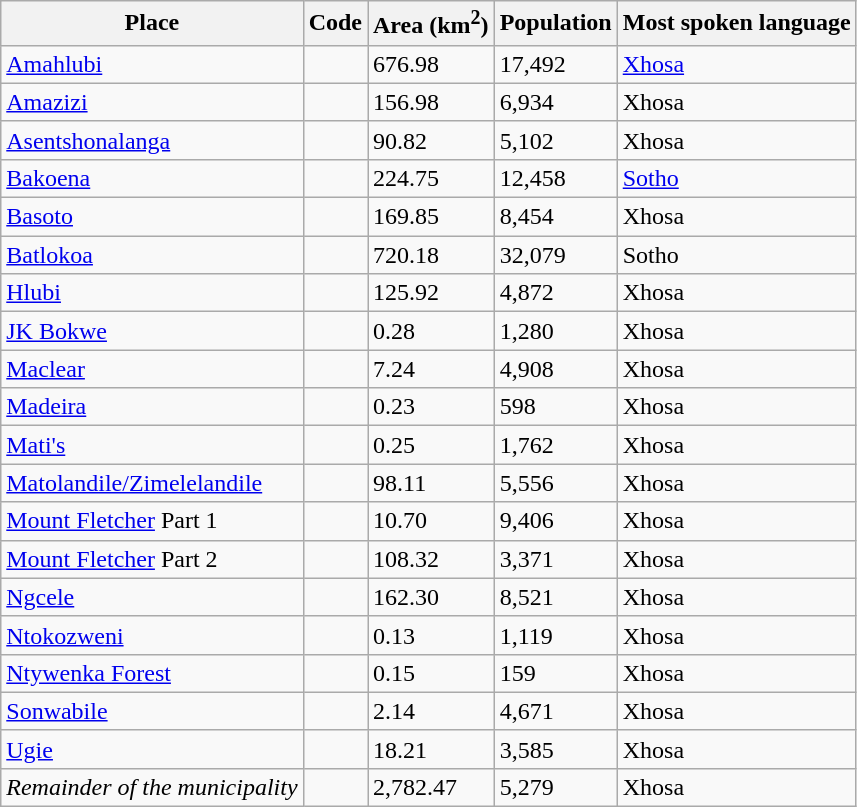<table class="wikitable sortable">
<tr>
<th>Place</th>
<th>Code</th>
<th>Area (km<sup>2</sup>)</th>
<th>Population</th>
<th>Most spoken language</th>
</tr>
<tr>
<td><a href='#'>Amahlubi</a></td>
<td></td>
<td>676.98</td>
<td>17,492</td>
<td><a href='#'>Xhosa</a></td>
</tr>
<tr>
<td><a href='#'>Amazizi</a></td>
<td></td>
<td>156.98</td>
<td>6,934</td>
<td>Xhosa</td>
</tr>
<tr>
<td><a href='#'>Asentshonalanga</a></td>
<td></td>
<td>90.82</td>
<td>5,102</td>
<td>Xhosa</td>
</tr>
<tr>
<td><a href='#'>Bakoena</a></td>
<td></td>
<td>224.75</td>
<td>12,458</td>
<td><a href='#'>Sotho</a></td>
</tr>
<tr>
<td><a href='#'>Basoto</a></td>
<td></td>
<td>169.85</td>
<td>8,454</td>
<td>Xhosa</td>
</tr>
<tr>
<td><a href='#'>Batlokoa</a></td>
<td></td>
<td>720.18</td>
<td>32,079</td>
<td>Sotho</td>
</tr>
<tr>
<td><a href='#'>Hlubi</a></td>
<td></td>
<td>125.92</td>
<td>4,872</td>
<td>Xhosa</td>
</tr>
<tr>
<td><a href='#'>JK Bokwe</a></td>
<td></td>
<td>0.28</td>
<td>1,280</td>
<td>Xhosa</td>
</tr>
<tr>
<td><a href='#'>Maclear</a></td>
<td></td>
<td>7.24</td>
<td>4,908</td>
<td>Xhosa</td>
</tr>
<tr>
<td><a href='#'>Madeira</a></td>
<td></td>
<td>0.23</td>
<td>598</td>
<td>Xhosa</td>
</tr>
<tr>
<td><a href='#'>Mati's</a></td>
<td></td>
<td>0.25</td>
<td>1,762</td>
<td>Xhosa</td>
</tr>
<tr>
<td><a href='#'>Matolandile/Zimelelandile</a></td>
<td></td>
<td>98.11</td>
<td>5,556</td>
<td>Xhosa</td>
</tr>
<tr>
<td><a href='#'>Mount Fletcher</a> Part 1</td>
<td></td>
<td>10.70</td>
<td>9,406</td>
<td>Xhosa</td>
</tr>
<tr>
<td><a href='#'>Mount Fletcher</a> Part 2</td>
<td></td>
<td>108.32</td>
<td>3,371</td>
<td>Xhosa</td>
</tr>
<tr>
<td><a href='#'>Ngcele</a></td>
<td></td>
<td>162.30</td>
<td>8,521</td>
<td>Xhosa</td>
</tr>
<tr>
<td><a href='#'>Ntokozweni</a></td>
<td></td>
<td>0.13</td>
<td>1,119</td>
<td>Xhosa</td>
</tr>
<tr>
<td><a href='#'>Ntywenka Forest</a></td>
<td></td>
<td>0.15</td>
<td>159</td>
<td>Xhosa</td>
</tr>
<tr>
<td><a href='#'>Sonwabile</a></td>
<td></td>
<td>2.14</td>
<td>4,671</td>
<td>Xhosa</td>
</tr>
<tr>
<td><a href='#'>Ugie</a></td>
<td></td>
<td>18.21</td>
<td>3,585</td>
<td>Xhosa</td>
</tr>
<tr>
<td><em>Remainder of the municipality</em></td>
<td></td>
<td>2,782.47</td>
<td>5,279</td>
<td>Xhosa</td>
</tr>
</table>
